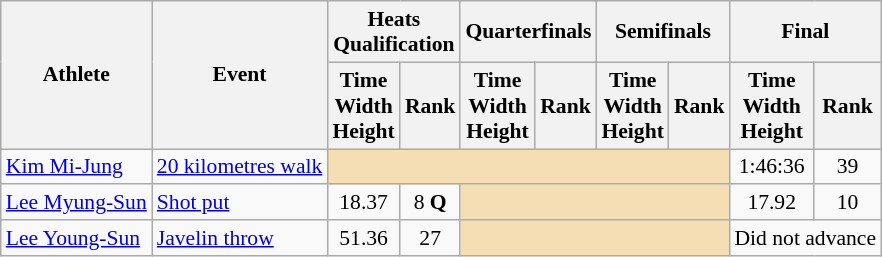<table class=wikitable style="font-size:90%;">
<tr>
<th rowspan="2">Athlete</th>
<th rowspan="2">Event</th>
<th colspan="2">Heats <br> Qualification</th>
<th colspan="2">Quarterfinals</th>
<th colspan="2">Semifinals</th>
<th colspan="2">Final</th>
</tr>
<tr>
<th>Time<br>Width<br>Height</th>
<th>Rank</th>
<th>Time<br>Width<br>Height</th>
<th>Rank</th>
<th>Time<br>Width<br>Height</th>
<th>Rank</th>
<th>Time<br>Width<br>Height</th>
<th>Rank</th>
</tr>
<tr>
<td><a href='#'>Kim Mi-Jung</a></td>
<td><a href='#'>20 kilometres walk</a></td>
<td colspan=6 bgcolor="wheat"></td>
<td align=center>1:46:36</td>
<td align=center>39</td>
</tr>
<tr>
<td><a href='#'>Lee Myung-Sun</a></td>
<td><a href='#'>Shot put</a></td>
<td align=center>18.37</td>
<td align=center>8 <strong>Q</strong></td>
<td colspan=4 bgcolor="wheat"></td>
<td align=center>17.92</td>
<td align=center>10</td>
</tr>
<tr>
<td><a href='#'>Lee Young-Sun</a></td>
<td><a href='#'>Javelin throw</a></td>
<td align=center>51.36</td>
<td align=center>27</td>
<td colspan=4 bgcolor="wheat"></td>
<td colspan=2 align=center>Did not advance</td>
</tr>
</table>
